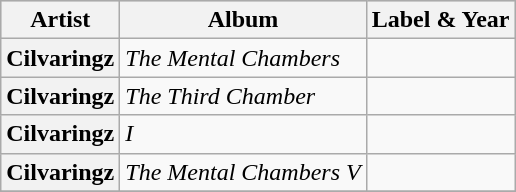<table class="wikitable sortable plainrowheaders">
<tr style="background:#ccc; text-align:center;">
<th scope="col">Artist</th>
<th scope="col">Album</th>
<th scope="col">Label & Year</th>
</tr>
<tr>
<th scope=row>Cilvaringz</th>
<td><em>The Mental Chambers</em></td>
<td></td>
</tr>
<tr>
<th scope=row>Cilvaringz</th>
<td><em>The Third Chamber</em></td>
<td></td>
</tr>
<tr>
<th scope=row>Cilvaringz</th>
<td><em>I</em></td>
<td></td>
</tr>
<tr>
<th scope=row>Cilvaringz</th>
<td><em>The Mental Chambers V</em></td>
<td></td>
</tr>
<tr>
</tr>
</table>
